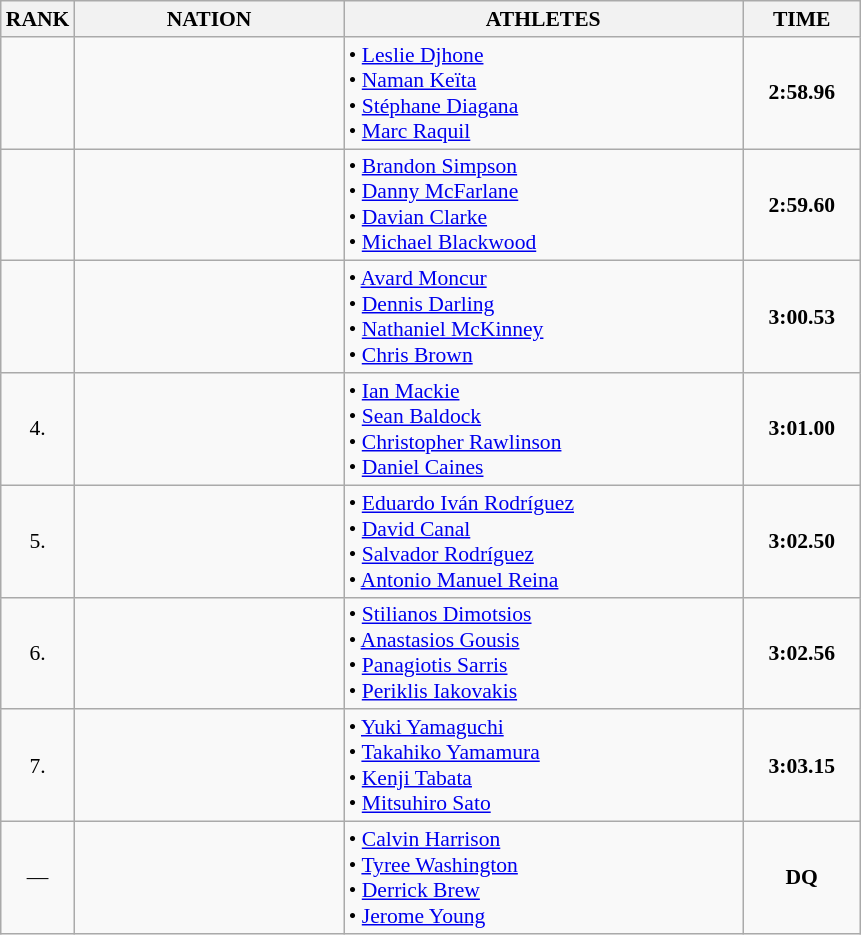<table class="wikitable" style="border-collapse: collapse; font-size: 90%;">
<tr>
<th>RANK</th>
<th style="width: 12em">NATION</th>
<th style="width: 18em">ATHLETES</th>
<th style="width: 5em">TIME</th>
</tr>
<tr>
<td align="center"></td>
<td align="center"></td>
<td>• <a href='#'>Leslie Djhone</a><br>• <a href='#'>Naman Keïta</a><br>• <a href='#'>Stéphane Diagana</a><br>• <a href='#'>Marc Raquil</a></td>
<td align="center"><strong>2:58.96</strong></td>
</tr>
<tr>
<td align="center"></td>
<td align="center"></td>
<td>• <a href='#'>Brandon Simpson</a><br>• <a href='#'>Danny McFarlane</a><br>• <a href='#'>Davian Clarke</a><br>• <a href='#'>Michael Blackwood</a></td>
<td align="center"><strong>2:59.60</strong></td>
</tr>
<tr>
<td align="center"></td>
<td align="center"></td>
<td>• <a href='#'>Avard Moncur</a><br>• <a href='#'>Dennis Darling</a><br>• <a href='#'>Nathaniel McKinney</a><br>• <a href='#'>Chris Brown</a></td>
<td align="center"><strong>3:00.53</strong></td>
</tr>
<tr>
<td align="center">4.</td>
<td align="center"></td>
<td>• <a href='#'>Ian Mackie</a><br>• <a href='#'>Sean Baldock</a><br>• <a href='#'>Christopher Rawlinson</a><br>• <a href='#'>Daniel Caines</a></td>
<td align="center"><strong>3:01.00</strong></td>
</tr>
<tr>
<td align="center">5.</td>
<td align="center"></td>
<td>• <a href='#'>Eduardo Iván Rodríguez</a><br>• <a href='#'>David Canal</a><br>• <a href='#'>Salvador Rodríguez</a><br>• <a href='#'>Antonio Manuel Reina</a></td>
<td align="center"><strong>3:02.50</strong></td>
</tr>
<tr>
<td align="center">6.</td>
<td align="center"></td>
<td>• <a href='#'>Stilianos Dimotsios</a><br>• <a href='#'>Anastasios Gousis</a><br>• <a href='#'>Panagiotis Sarris</a><br>• <a href='#'>Periklis Iakovakis</a></td>
<td align="center"><strong>3:02.56</strong></td>
</tr>
<tr>
<td align="center">7.</td>
<td align="center"></td>
<td>• <a href='#'>Yuki Yamaguchi</a><br>• <a href='#'>Takahiko Yamamura</a><br>• <a href='#'>Kenji Tabata</a><br>• <a href='#'>Mitsuhiro Sato</a></td>
<td align="center"><strong>3:03.15</strong></td>
</tr>
<tr>
<td align="center">—</td>
<td align="center"></td>
<td>• <a href='#'>Calvin Harrison</a><br>• <a href='#'>Tyree Washington</a><br>• <a href='#'>Derrick Brew</a><br>• <a href='#'>Jerome Young</a></td>
<td align="center"><strong>DQ</strong></td>
</tr>
</table>
